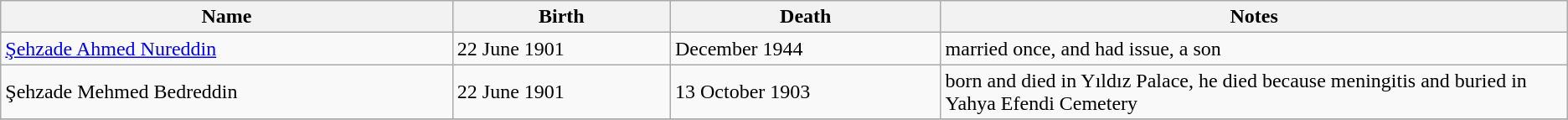<table class="wikitable">
<tr>
<th>Name</th>
<th>Birth</th>
<th>Death</th>
<th style="width:40%;">Notes</th>
</tr>
<tr>
<td><a href='#'> Şehzade Ahmed Nureddin</a></td>
<td>22 June 1901</td>
<td>December 1944</td>
<td>married once, and had issue, a son</td>
</tr>
<tr>
<td>Şehzade Mehmed Bedreddin</td>
<td>22 June 1901</td>
<td>13 October 1903</td>
<td>born and died in Yıldız Palace, he died because meningitis and buried in Yahya Efendi Cemetery</td>
</tr>
<tr>
</tr>
</table>
